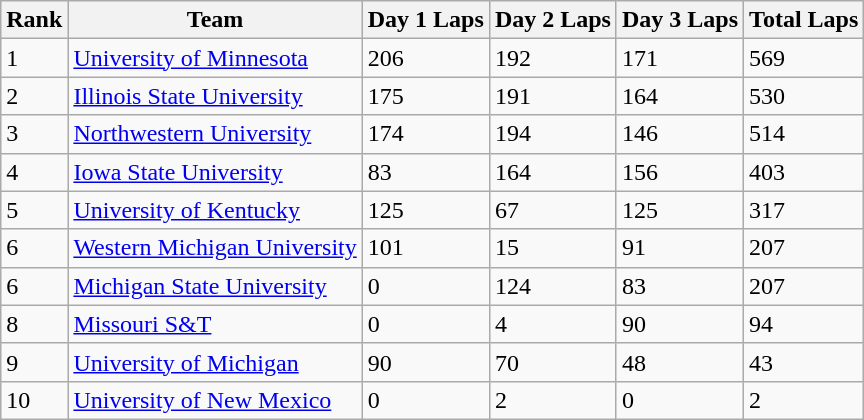<table class="wikitable">
<tr>
<th>Rank</th>
<th>Team</th>
<th>Day 1 Laps</th>
<th>Day 2 Laps</th>
<th>Day 3 Laps</th>
<th>Total Laps</th>
</tr>
<tr>
<td>1</td>
<td><a href='#'>University of Minnesota</a></td>
<td>206</td>
<td>192</td>
<td>171</td>
<td>569</td>
</tr>
<tr>
<td>2</td>
<td><a href='#'>Illinois State University</a></td>
<td>175</td>
<td>191</td>
<td>164</td>
<td>530</td>
</tr>
<tr>
<td>3</td>
<td><a href='#'>Northwestern University</a></td>
<td>174</td>
<td>194</td>
<td>146</td>
<td>514</td>
</tr>
<tr>
<td>4</td>
<td><a href='#'>Iowa State University</a></td>
<td>83</td>
<td>164</td>
<td>156</td>
<td>403</td>
</tr>
<tr>
<td>5</td>
<td><a href='#'>University of Kentucky</a></td>
<td>125</td>
<td>67</td>
<td>125</td>
<td>317</td>
</tr>
<tr>
<td>6</td>
<td><a href='#'>Western Michigan University</a></td>
<td>101</td>
<td>15</td>
<td>91</td>
<td>207</td>
</tr>
<tr>
<td>6</td>
<td><a href='#'>Michigan State University</a></td>
<td>0</td>
<td>124</td>
<td>83</td>
<td>207</td>
</tr>
<tr>
<td>8</td>
<td><a href='#'>Missouri S&T</a></td>
<td>0</td>
<td>4</td>
<td>90</td>
<td>94</td>
</tr>
<tr>
<td>9</td>
<td><a href='#'>University of Michigan</a></td>
<td>90</td>
<td>70</td>
<td>48</td>
<td>43</td>
</tr>
<tr>
<td>10</td>
<td><a href='#'>University of New Mexico</a></td>
<td>0</td>
<td>2</td>
<td>0</td>
<td>2</td>
</tr>
</table>
